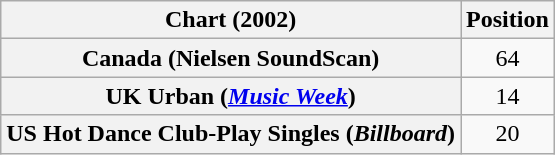<table class="wikitable sortable plainrowheaders" style="text-align:center">
<tr>
<th scope="col">Chart (2002)</th>
<th scope="col">Position</th>
</tr>
<tr>
<th scope="row">Canada (Nielsen SoundScan)</th>
<td>64</td>
</tr>
<tr>
<th scope="row">UK Urban (<em><a href='#'>Music Week</a></em>)</th>
<td>14</td>
</tr>
<tr>
<th scope="row">US Hot Dance Club-Play Singles (<em>Billboard</em>)</th>
<td>20</td>
</tr>
</table>
